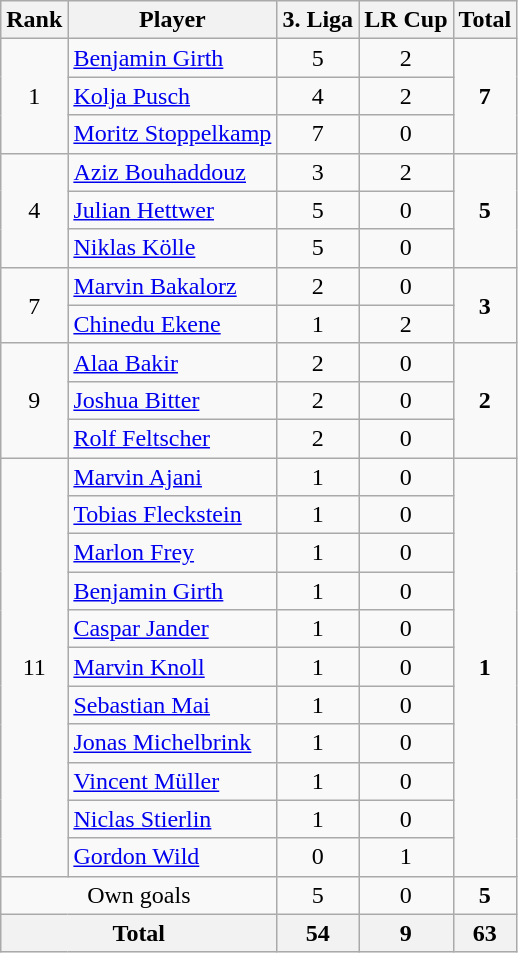<table class="wikitable" style="text-align:center;">
<tr>
<th>Rank</th>
<th>Player</th>
<th>3. Liga</th>
<th>LR Cup</th>
<th>Total</th>
</tr>
<tr>
<td rowspan=3>1</td>
<td align=left> <a href='#'>Benjamin Girth</a></td>
<td>5</td>
<td>2</td>
<td rowspan=3><strong>7</strong></td>
</tr>
<tr>
<td align=left> <a href='#'>Kolja Pusch</a></td>
<td>4</td>
<td>2</td>
</tr>
<tr>
<td align=left> <a href='#'>Moritz Stoppelkamp</a></td>
<td>7</td>
<td>0</td>
</tr>
<tr>
<td rowspan=3>4</td>
<td align=left> <a href='#'>Aziz Bouhaddouz</a></td>
<td>3</td>
<td>2</td>
<td rowspan=3><strong>5</strong></td>
</tr>
<tr>
<td align=left> <a href='#'>Julian Hettwer</a></td>
<td>5</td>
<td>0</td>
</tr>
<tr>
<td align=left> <a href='#'>Niklas Kölle</a></td>
<td>5</td>
<td>0</td>
</tr>
<tr>
<td rowspan=2>7</td>
<td align=left> <a href='#'>Marvin Bakalorz</a></td>
<td>2</td>
<td>0</td>
<td rowspan=2><strong>3</strong></td>
</tr>
<tr>
<td align=left> <a href='#'>Chinedu Ekene</a></td>
<td>1</td>
<td>2</td>
</tr>
<tr>
<td rowspan=3>9</td>
<td align=left> <a href='#'>Alaa Bakir</a></td>
<td>2</td>
<td>0</td>
<td rowspan=3><strong>2</strong></td>
</tr>
<tr>
<td align=left> <a href='#'>Joshua Bitter</a></td>
<td>2</td>
<td>0</td>
</tr>
<tr>
<td align=left> <a href='#'>Rolf Feltscher</a></td>
<td>2</td>
<td>0</td>
</tr>
<tr>
<td rowspan=11>11</td>
<td align=left> <a href='#'>Marvin Ajani</a></td>
<td>1</td>
<td>0</td>
<td rowspan=11><strong>1</strong></td>
</tr>
<tr>
<td align=left> <a href='#'>Tobias Fleckstein</a></td>
<td>1</td>
<td>0</td>
</tr>
<tr>
<td align=left> <a href='#'>Marlon Frey</a></td>
<td>1</td>
<td>0</td>
</tr>
<tr>
<td align=left> <a href='#'>Benjamin Girth</a></td>
<td>1</td>
<td>0</td>
</tr>
<tr>
<td align=left> <a href='#'>Caspar Jander</a></td>
<td>1</td>
<td>0</td>
</tr>
<tr>
<td align=left> <a href='#'>Marvin Knoll</a></td>
<td>1</td>
<td>0</td>
</tr>
<tr>
<td align=left> <a href='#'>Sebastian Mai</a></td>
<td>1</td>
<td>0</td>
</tr>
<tr>
<td align=left> <a href='#'>Jonas Michelbrink</a></td>
<td>1</td>
<td>0</td>
</tr>
<tr>
<td align=left> <a href='#'>Vincent Müller</a></td>
<td>1</td>
<td>0</td>
</tr>
<tr>
<td align=left> <a href='#'>Niclas Stierlin</a></td>
<td>1</td>
<td>0</td>
</tr>
<tr>
<td align=left> <a href='#'>Gordon Wild</a></td>
<td>0</td>
<td>1</td>
</tr>
<tr>
<td align=center colspan=2>Own goals</td>
<td>5</td>
<td>0</td>
<td><strong>5</strong></td>
</tr>
<tr>
<th colspan=2>Total</th>
<th>54</th>
<th>9</th>
<th>63</th>
</tr>
</table>
